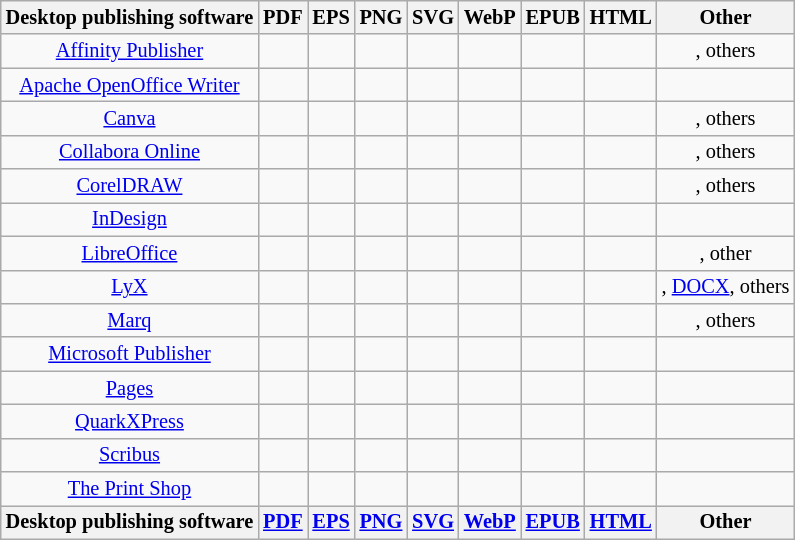<table class="wikitable sticky-header sortable" style="font-size: 85%; text-align: center;">
<tr>
<th>Desktop publishing software</th>
<th>PDF</th>
<th>EPS</th>
<th>PNG</th>
<th>SVG</th>
<th>WebP</th>
<th>EPUB</th>
<th>HTML</th>
<th>Other</th>
</tr>
<tr>
<td><a href='#'>Affinity Publisher</a></td>
<td></td>
<td></td>
<td></td>
<td></td>
<td></td>
<td></td>
<td></td>
<td>, others</td>
</tr>
<tr>
<td><a href='#'>Apache OpenOffice Writer</a></td>
<td></td>
<td></td>
<td></td>
<td></td>
<td></td>
<td></td>
<td></td>
<td></td>
</tr>
<tr>
<td><a href='#'>Canva</a></td>
<td></td>
<td></td>
<td></td>
<td></td>
<td></td>
<td></td>
<td></td>
<td>, others</td>
</tr>
<tr>
<td><a href='#'>Collabora Online</a></td>
<td></td>
<td></td>
<td></td>
<td></td>
<td></td>
<td></td>
<td></td>
<td>, others</td>
</tr>
<tr>
<td><a href='#'>CorelDRAW</a></td>
<td></td>
<td></td>
<td></td>
<td></td>
<td></td>
<td></td>
<td></td>
<td>, others</td>
</tr>
<tr>
<td><a href='#'>InDesign</a></td>
<td></td>
<td></td>
<td></td>
<td></td>
<td></td>
<td></td>
<td></td>
<td></td>
</tr>
<tr>
<td><a href='#'>LibreOffice</a></td>
<td></td>
<td></td>
<td></td>
<td></td>
<td></td>
<td></td>
<td></td>
<td>, other</td>
</tr>
<tr>
<td><a href='#'>LyX</a></td>
<td></td>
<td></td>
<td></td>
<td></td>
<td></td>
<td></td>
<td></td>
<td>, <a href='#'>DOCX</a>, others</td>
</tr>
<tr>
<td><a href='#'>Marq</a></td>
<td></td>
<td></td>
<td></td>
<td></td>
<td></td>
<td></td>
<td></td>
<td>, others</td>
</tr>
<tr>
<td><a href='#'>Microsoft Publisher</a></td>
<td></td>
<td></td>
<td></td>
<td></td>
<td></td>
<td></td>
<td></td>
<td></td>
</tr>
<tr>
<td><a href='#'>Pages</a></td>
<td></td>
<td></td>
<td></td>
<td></td>
<td></td>
<td></td>
<td></td>
<td></td>
</tr>
<tr>
<td><a href='#'>QuarkXPress</a></td>
<td></td>
<td></td>
<td></td>
<td></td>
<td></td>
<td></td>
<td></td>
<td></td>
</tr>
<tr>
<td><a href='#'>Scribus</a></td>
<td></td>
<td></td>
<td></td>
<td></td>
<td></td>
<td></td>
<td></td>
<td></td>
</tr>
<tr>
<td><a href='#'>The Print Shop</a></td>
<td></td>
<td></td>
<td></td>
<td></td>
<td></td>
<td></td>
<td></td>
<td></td>
</tr>
<tr class="sortbottom">
<th>Desktop publishing software</th>
<th><a href='#'>PDF</a></th>
<th><a href='#'>EPS</a></th>
<th><a href='#'>PNG</a></th>
<th><a href='#'>SVG</a></th>
<th><a href='#'>WebP</a></th>
<th><a href='#'>EPUB</a></th>
<th><a href='#'>HTML</a></th>
<th>Other</th>
</tr>
</table>
